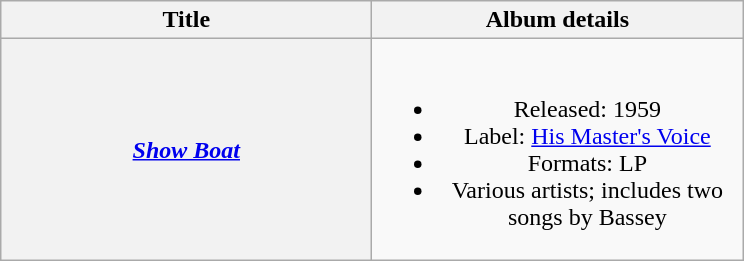<table class="wikitable plainrowheaders" style="text-align:center;">
<tr>
<th scope="col" style="width:15em;">Title</th>
<th scope="col" style="width:15em;">Album details</th>
</tr>
<tr>
<th scope="row"><em><a href='#'>Show Boat</a></em></th>
<td><br><ul><li>Released: 1959</li><li>Label: <a href='#'>His Master's Voice</a></li><li>Formats: LP</li><li>Various artists; includes two songs by Bassey</li></ul></td>
</tr>
</table>
